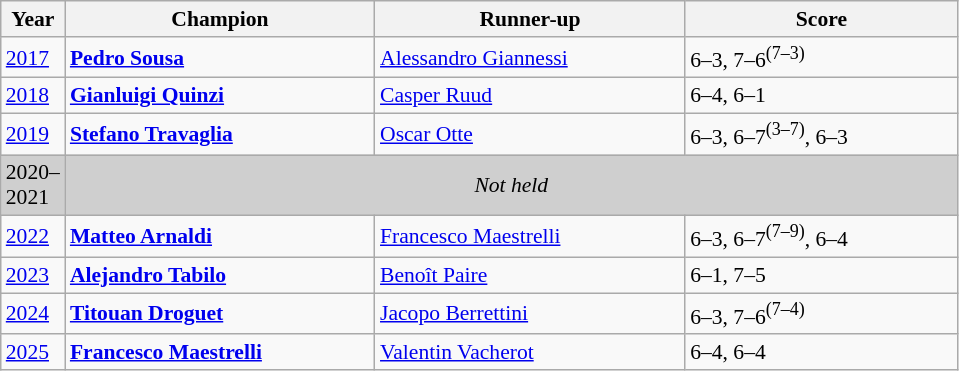<table class="wikitable" style="font-size:90%">
<tr>
<th>Year</th>
<th width="200">Champion</th>
<th width="200">Runner-up</th>
<th width="175">Score</th>
</tr>
<tr>
<td><a href='#'>2017</a></td>
<td> <strong><a href='#'>Pedro Sousa</a></strong></td>
<td> <a href='#'>Alessandro Giannessi</a></td>
<td>6–3, 7–6<sup>(7–3)</sup></td>
</tr>
<tr>
<td><a href='#'>2018</a></td>
<td> <strong><a href='#'>Gianluigi Quinzi</a></strong></td>
<td> <a href='#'>Casper Ruud</a></td>
<td>6–4, 6–1</td>
</tr>
<tr>
<td><a href='#'>2019</a></td>
<td> <strong><a href='#'>Stefano Travaglia</a></strong></td>
<td> <a href='#'>Oscar Otte</a></td>
<td>6–3, 6–7<sup>(3–7)</sup>, 6–3</td>
</tr>
<tr>
<td style="background:#cfcfcf">2020–<br>2021</td>
<td colspan=3 align=center style="background:#cfcfcf"><em>Not held</em></td>
</tr>
<tr>
<td><a href='#'>2022</a></td>
<td> <strong><a href='#'>Matteo Arnaldi</a></strong></td>
<td> <a href='#'>Francesco Maestrelli</a></td>
<td>6–3, 6–7<sup>(7–9)</sup>, 6–4</td>
</tr>
<tr>
<td><a href='#'>2023</a></td>
<td> <strong><a href='#'>Alejandro Tabilo</a></strong></td>
<td> <a href='#'>Benoît Paire</a></td>
<td>6–1, 7–5</td>
</tr>
<tr>
<td><a href='#'>2024</a></td>
<td> <strong><a href='#'>Titouan Droguet</a></strong></td>
<td> <a href='#'>Jacopo Berrettini</a></td>
<td>6–3, 7–6<sup>(7–4)</sup></td>
</tr>
<tr>
<td><a href='#'>2025</a></td>
<td> <strong><a href='#'>Francesco Maestrelli</a></strong></td>
<td> <a href='#'>Valentin Vacherot</a></td>
<td>6–4, 6–4</td>
</tr>
</table>
